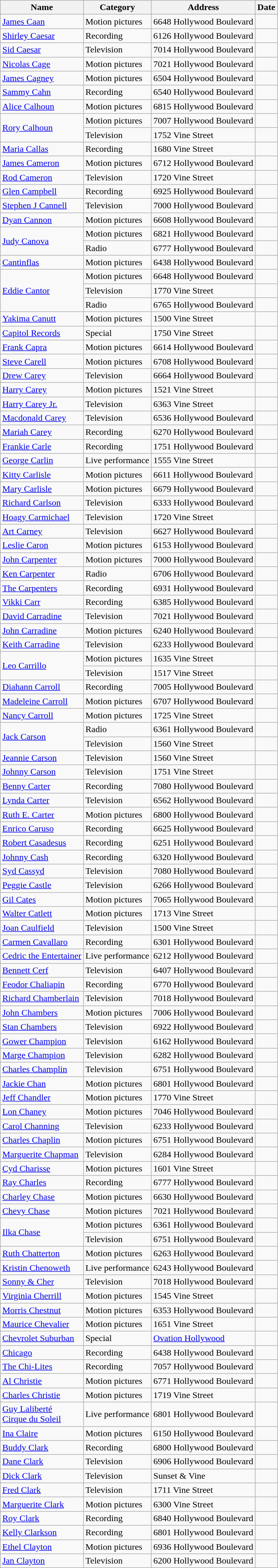<table class="wikitable sortable" style="font-size: 100%;">
<tr>
<th>Name</th>
<th>Category</th>
<th>Address</th>
<th>Date</th>
</tr>
<tr>
<td><a href='#'>James Caan</a></td>
<td>Motion pictures</td>
<td>6648 Hollywood Boulevard</td>
<td></td>
</tr>
<tr>
<td><a href='#'>Shirley Caesar</a></td>
<td>Recording</td>
<td>6126 Hollywood Boulevard</td>
<td></td>
</tr>
<tr>
<td><a href='#'>Sid Caesar</a></td>
<td>Television</td>
<td>7014 Hollywood Boulevard</td>
<td></td>
</tr>
<tr>
<td><a href='#'>Nicolas Cage</a></td>
<td>Motion pictures</td>
<td>7021 Hollywood Boulevard</td>
<td></td>
</tr>
<tr>
<td><a href='#'>James Cagney</a></td>
<td>Motion pictures</td>
<td>6504 Hollywood Boulevard</td>
<td></td>
</tr>
<tr>
<td><a href='#'>Sammy Cahn</a></td>
<td>Recording</td>
<td>6540 Hollywood Boulevard</td>
<td></td>
</tr>
<tr>
<td><a href='#'>Alice Calhoun</a></td>
<td>Motion pictures</td>
<td>6815 Hollywood Boulevard</td>
<td></td>
</tr>
<tr>
<td rowspan="2"><a href='#'>Rory Calhoun</a></td>
<td>Motion pictures</td>
<td>7007 Hollywood Boulevard</td>
<td></td>
</tr>
<tr>
<td>Television</td>
<td>1752 Vine Street</td>
<td></td>
</tr>
<tr>
<td><a href='#'>Maria Callas</a></td>
<td>Recording</td>
<td>1680 Vine Street</td>
<td></td>
</tr>
<tr>
<td><a href='#'>James Cameron</a></td>
<td>Motion pictures</td>
<td>6712 Hollywood Boulevard</td>
<td></td>
</tr>
<tr>
<td><a href='#'>Rod Cameron</a></td>
<td>Television</td>
<td>1720 Vine Street</td>
<td></td>
</tr>
<tr>
<td><a href='#'>Glen Campbell</a></td>
<td>Recording</td>
<td>6925 Hollywood Boulevard</td>
<td></td>
</tr>
<tr>
<td><a href='#'>Stephen J Cannell</a></td>
<td>Television</td>
<td>7000 Hollywood Boulevard</td>
<td></td>
</tr>
<tr>
<td><a href='#'>Dyan Cannon</a></td>
<td>Motion pictures</td>
<td>6608 Hollywood Boulevard</td>
<td></td>
</tr>
<tr>
<td rowspan="2"><a href='#'>Judy Canova</a></td>
<td>Motion pictures</td>
<td>6821 Hollywood Boulevard</td>
<td></td>
</tr>
<tr>
<td>Radio</td>
<td>6777 Hollywood Boulevard</td>
<td></td>
</tr>
<tr>
<td><a href='#'>Cantinflas</a></td>
<td>Motion pictures</td>
<td>6438 Hollywood Boulevard</td>
<td></td>
</tr>
<tr>
<td rowspan="3"><a href='#'>Eddie Cantor</a></td>
<td>Motion pictures</td>
<td>6648 Hollywood Boulevard</td>
<td></td>
</tr>
<tr>
<td>Television</td>
<td>1770 Vine Street</td>
<td></td>
</tr>
<tr>
<td>Radio</td>
<td>6765 Hollywood Boulevard</td>
<td></td>
</tr>
<tr>
<td><a href='#'>Yakima Canutt</a></td>
<td>Motion pictures</td>
<td>1500 Vine Street</td>
<td></td>
</tr>
<tr>
<td><a href='#'>Capitol Records</a></td>
<td>Special</td>
<td>1750 Vine Street</td>
<td></td>
</tr>
<tr>
<td><a href='#'>Frank Capra</a></td>
<td>Motion pictures</td>
<td>6614 Hollywood Boulevard</td>
<td></td>
</tr>
<tr>
<td><a href='#'>Steve Carell</a></td>
<td>Motion pictures</td>
<td>6708 Hollywood Boulevard</td>
<td></td>
</tr>
<tr>
<td><a href='#'>Drew Carey</a></td>
<td>Television</td>
<td>6664 Hollywood Boulevard</td>
<td></td>
</tr>
<tr>
<td><a href='#'>Harry Carey</a></td>
<td>Motion pictures</td>
<td>1521 Vine Street</td>
<td></td>
</tr>
<tr>
<td><a href='#'>Harry Carey Jr.</a></td>
<td>Television</td>
<td>6363 Vine Street</td>
<td></td>
</tr>
<tr>
<td><a href='#'>Macdonald Carey</a></td>
<td>Television</td>
<td>6536 Hollywood Boulevard</td>
<td></td>
</tr>
<tr>
<td><a href='#'>Mariah Carey</a></td>
<td>Recording</td>
<td>6270 Hollywood Boulevard</td>
<td></td>
</tr>
<tr>
<td><a href='#'>Frankie Carle</a></td>
<td>Recording</td>
<td>1751 Hollywood Boulevard</td>
<td></td>
</tr>
<tr>
<td><a href='#'>George Carlin</a></td>
<td>Live performance</td>
<td>1555 Vine Street</td>
<td></td>
</tr>
<tr>
<td><a href='#'>Kitty Carlisle</a></td>
<td>Motion pictures</td>
<td>6611 Hollywood Boulevard</td>
<td></td>
</tr>
<tr>
<td><a href='#'>Mary Carlisle</a></td>
<td>Motion pictures</td>
<td>6679 Hollywood Boulevard</td>
<td></td>
</tr>
<tr>
<td><a href='#'>Richard Carlson</a></td>
<td>Television</td>
<td>6333 Hollywood Boulevard</td>
<td></td>
</tr>
<tr>
<td><a href='#'>Hoagy Carmichael</a></td>
<td>Television</td>
<td>1720 Vine Street</td>
<td></td>
</tr>
<tr>
<td><a href='#'>Art Carney</a></td>
<td>Television</td>
<td>6627 Hollywood Boulevard</td>
<td></td>
</tr>
<tr>
<td><a href='#'>Leslie Caron</a></td>
<td>Motion pictures</td>
<td>6153 Hollywood Boulevard</td>
<td></td>
</tr>
<tr>
<td><a href='#'>John Carpenter</a></td>
<td>Motion pictures</td>
<td>7000 Hollywood Boulevard</td>
<td></td>
</tr>
<tr>
<td><a href='#'>Ken Carpenter</a></td>
<td>Radio</td>
<td>6706 Hollywood Boulevard</td>
<td></td>
</tr>
<tr>
<td><a href='#'>The Carpenters</a></td>
<td>Recording</td>
<td>6931 Hollywood Boulevard</td>
<td></td>
</tr>
<tr>
<td><a href='#'>Vikki Carr</a></td>
<td>Recording</td>
<td>6385 Hollywood Boulevard</td>
<td></td>
</tr>
<tr>
<td><a href='#'>David Carradine</a></td>
<td>Television</td>
<td>7021 Hollywood Boulevard</td>
<td></td>
</tr>
<tr>
<td><a href='#'>John Carradine</a></td>
<td>Motion pictures</td>
<td>6240 Hollywood Boulevard</td>
<td></td>
</tr>
<tr>
<td><a href='#'>Keith Carradine</a></td>
<td>Television</td>
<td>6233 Hollywood Boulevard</td>
<td></td>
</tr>
<tr>
<td rowspan="2"><a href='#'>Leo Carrillo</a></td>
<td>Motion pictures</td>
<td>1635 Vine Street</td>
<td></td>
</tr>
<tr>
<td>Television</td>
<td>1517 Vine Street</td>
<td></td>
</tr>
<tr>
<td><a href='#'>Diahann Carroll</a></td>
<td>Recording</td>
<td>7005 Hollywood Boulevard</td>
<td></td>
</tr>
<tr>
<td><a href='#'>Madeleine Carroll</a></td>
<td>Motion pictures</td>
<td>6707 Hollywood Boulevard</td>
<td></td>
</tr>
<tr>
<td><a href='#'>Nancy Carroll</a></td>
<td>Motion pictures</td>
<td>1725 Vine Street</td>
<td></td>
</tr>
<tr>
<td rowspan="2"><a href='#'>Jack Carson</a></td>
<td>Radio</td>
<td>6361 Hollywood Boulevard</td>
<td></td>
</tr>
<tr>
<td>Television</td>
<td>1560 Vine Street</td>
<td></td>
</tr>
<tr>
<td><a href='#'>Jeannie Carson</a></td>
<td>Television</td>
<td>1560 Vine Street</td>
<td></td>
</tr>
<tr>
<td><a href='#'>Johnny Carson</a></td>
<td>Television</td>
<td>1751 Vine Street</td>
<td></td>
</tr>
<tr>
<td><a href='#'>Benny Carter</a></td>
<td>Recording</td>
<td>7080 Hollywood Boulevard</td>
<td></td>
</tr>
<tr>
<td><a href='#'>Lynda Carter</a></td>
<td>Television</td>
<td>6562 Hollywood Boulevard</td>
<td></td>
</tr>
<tr>
<td><a href='#'>Ruth E. Carter</a></td>
<td>Motion pictures</td>
<td>6800 Hollywood Boulevard</td>
<td></td>
</tr>
<tr>
<td><a href='#'>Enrico Caruso</a></td>
<td>Recording</td>
<td>6625 Hollywood Boulevard</td>
<td></td>
</tr>
<tr>
<td><a href='#'>Robert Casadesus</a></td>
<td>Recording</td>
<td>6251 Hollywood Boulevard</td>
<td></td>
</tr>
<tr>
<td><a href='#'>Johnny Cash</a></td>
<td>Recording</td>
<td>6320 Hollywood Boulevard</td>
<td></td>
</tr>
<tr>
<td><a href='#'>Syd Cassyd</a></td>
<td>Television</td>
<td>7080 Hollywood Boulevard</td>
<td></td>
</tr>
<tr>
<td><a href='#'>Peggie Castle</a></td>
<td>Television</td>
<td>6266 Hollywood Boulevard</td>
<td></td>
</tr>
<tr>
<td><a href='#'>Gil Cates</a></td>
<td>Motion pictures</td>
<td>7065 Hollywood Boulevard</td>
<td></td>
</tr>
<tr>
<td><a href='#'>Walter Catlett</a></td>
<td>Motion pictures</td>
<td>1713 Vine Street</td>
<td></td>
</tr>
<tr>
<td><a href='#'>Joan Caulfield</a></td>
<td>Television</td>
<td>1500 Vine Street</td>
<td></td>
</tr>
<tr>
<td><a href='#'>Carmen Cavallaro</a></td>
<td>Recording</td>
<td>6301 Hollywood Boulevard</td>
<td></td>
</tr>
<tr>
<td><a href='#'>Cedric the Entertainer</a></td>
<td>Live performance</td>
<td>6212 Hollywood Boulevard</td>
<td></td>
</tr>
<tr>
<td><a href='#'>Bennett Cerf</a></td>
<td>Television</td>
<td>6407 Hollywood Boulevard</td>
<td></td>
</tr>
<tr>
<td><a href='#'>Feodor Chaliapin</a></td>
<td>Recording</td>
<td>6770 Hollywood Boulevard</td>
<td></td>
</tr>
<tr>
<td><a href='#'>Richard Chamberlain</a></td>
<td>Television</td>
<td>7018 Hollywood Boulevard</td>
<td></td>
</tr>
<tr>
<td><a href='#'>John Chambers</a></td>
<td>Motion pictures</td>
<td>7006 Hollywood Boulevard</td>
<td></td>
</tr>
<tr>
<td><a href='#'>Stan Chambers</a></td>
<td>Television</td>
<td>6922 Hollywood Boulevard</td>
<td></td>
</tr>
<tr>
<td><a href='#'>Gower Champion</a></td>
<td>Television</td>
<td>6162 Hollywood Boulevard</td>
<td></td>
</tr>
<tr>
<td><a href='#'>Marge Champion</a></td>
<td>Television</td>
<td>6282 Hollywood Boulevard</td>
<td></td>
</tr>
<tr>
<td><a href='#'>Charles Champlin</a></td>
<td>Television</td>
<td>6751 Hollywood Boulevard</td>
<td></td>
</tr>
<tr>
<td><a href='#'>Jackie Chan</a></td>
<td>Motion pictures</td>
<td>6801 Hollywood Boulevard</td>
<td></td>
</tr>
<tr>
<td><a href='#'>Jeff Chandler</a></td>
<td>Motion pictures</td>
<td>1770 Vine Street</td>
<td></td>
</tr>
<tr>
<td><a href='#'>Lon Chaney</a></td>
<td>Motion pictures</td>
<td>7046 Hollywood Boulevard</td>
<td></td>
</tr>
<tr>
<td><a href='#'>Carol Channing</a></td>
<td>Television</td>
<td>6233 Hollywood Boulevard</td>
<td></td>
</tr>
<tr>
<td><a href='#'>Charles Chaplin</a></td>
<td>Motion pictures</td>
<td>6751 Hollywood Boulevard</td>
<td></td>
</tr>
<tr>
<td><a href='#'>Marguerite Chapman</a></td>
<td>Television</td>
<td>6284 Hollywood Boulevard</td>
<td></td>
</tr>
<tr>
<td><a href='#'>Cyd Charisse</a></td>
<td>Motion pictures</td>
<td>1601 Vine Street</td>
<td></td>
</tr>
<tr>
<td><a href='#'>Ray Charles</a></td>
<td>Recording</td>
<td>6777 Hollywood Boulevard</td>
<td></td>
</tr>
<tr>
<td><a href='#'>Charley Chase</a></td>
<td>Motion pictures</td>
<td>6630 Hollywood Boulevard</td>
<td></td>
</tr>
<tr>
<td><a href='#'>Chevy Chase</a></td>
<td>Motion pictures</td>
<td>7021 Hollywood Boulevard</td>
<td></td>
</tr>
<tr>
<td rowspan="2"><a href='#'>Ilka Chase</a></td>
<td>Motion pictures</td>
<td>6361 Hollywood Boulevard</td>
<td></td>
</tr>
<tr>
<td>Television</td>
<td>6751 Hollywood Boulevard</td>
<td></td>
</tr>
<tr>
<td><a href='#'>Ruth Chatterton</a></td>
<td>Motion pictures</td>
<td>6263 Hollywood Boulevard</td>
<td></td>
</tr>
<tr>
<td><a href='#'>Kristin Chenoweth</a></td>
<td>Live performance</td>
<td>6243 Hollywood Boulevard</td>
<td></td>
</tr>
<tr>
<td><a href='#'>Sonny & Cher</a></td>
<td>Television</td>
<td>7018 Hollywood Boulevard</td>
<td></td>
</tr>
<tr>
<td><a href='#'>Virginia Cherrill</a></td>
<td>Motion pictures</td>
<td>1545 Vine Street</td>
<td></td>
</tr>
<tr>
<td><a href='#'>Morris Chestnut</a></td>
<td>Motion pictures</td>
<td>6353 Hollywood Boulevard</td>
<td></td>
</tr>
<tr>
<td><a href='#'>Maurice Chevalier</a></td>
<td>Motion pictures</td>
<td>1651 Vine Street</td>
<td></td>
</tr>
<tr>
<td><a href='#'>Chevrolet Suburban</a></td>
<td>Special</td>
<td><a href='#'>Ovation Hollywood</a></td>
<td></td>
</tr>
<tr>
<td><a href='#'>Chicago</a></td>
<td>Recording</td>
<td>6438 Hollywood Boulevard</td>
<td></td>
</tr>
<tr>
<td><a href='#'>The Chi-Lites</a></td>
<td>Recording</td>
<td>7057 Hollywood Boulevard</td>
<td></td>
</tr>
<tr>
<td><a href='#'>Al Christie</a></td>
<td>Motion pictures</td>
<td>6771 Hollywood Boulevard</td>
<td></td>
</tr>
<tr>
<td><a href='#'>Charles Christie</a></td>
<td>Motion pictures</td>
<td>1719 Vine Street</td>
<td></td>
</tr>
<tr>
<td><a href='#'>Guy Laliberté</a><br><a href='#'>Cirque du Soleil</a></td>
<td>Live performance</td>
<td>6801 Hollywood Boulevard</td>
<td></td>
</tr>
<tr>
<td><a href='#'>Ina Claire</a></td>
<td>Motion pictures</td>
<td>6150 Hollywood Boulevard</td>
<td></td>
</tr>
<tr>
<td><a href='#'>Buddy Clark</a></td>
<td>Recording</td>
<td>6800 Hollywood Boulevard</td>
<td></td>
</tr>
<tr>
<td><a href='#'>Dane Clark</a></td>
<td>Television</td>
<td>6906 Hollywood Boulevard</td>
<td></td>
</tr>
<tr>
<td><a href='#'>Dick Clark</a></td>
<td>Television</td>
<td>Sunset & Vine</td>
<td></td>
</tr>
<tr>
<td><a href='#'>Fred Clark</a></td>
<td>Television</td>
<td>1711 Vine Street</td>
<td></td>
</tr>
<tr>
<td><a href='#'>Marguerite Clark</a></td>
<td>Motion pictures</td>
<td>6300 Vine Street</td>
<td></td>
</tr>
<tr>
<td><a href='#'>Roy Clark</a></td>
<td>Recording</td>
<td>6840 Hollywood Boulevard</td>
<td></td>
</tr>
<tr>
<td><a href='#'>Kelly Clarkson</a></td>
<td>Recording</td>
<td>6801 Hollywood Boulevard</td>
<td></td>
</tr>
<tr>
<td><a href='#'>Ethel Clayton</a></td>
<td>Motion pictures</td>
<td>6936 Hollywood Boulevard</td>
<td></td>
</tr>
<tr>
<td><a href='#'>Jan Clayton</a></td>
<td>Television</td>
<td>6200 Hollywood Boulevard</td>
<td></td>
</tr>
</table>
